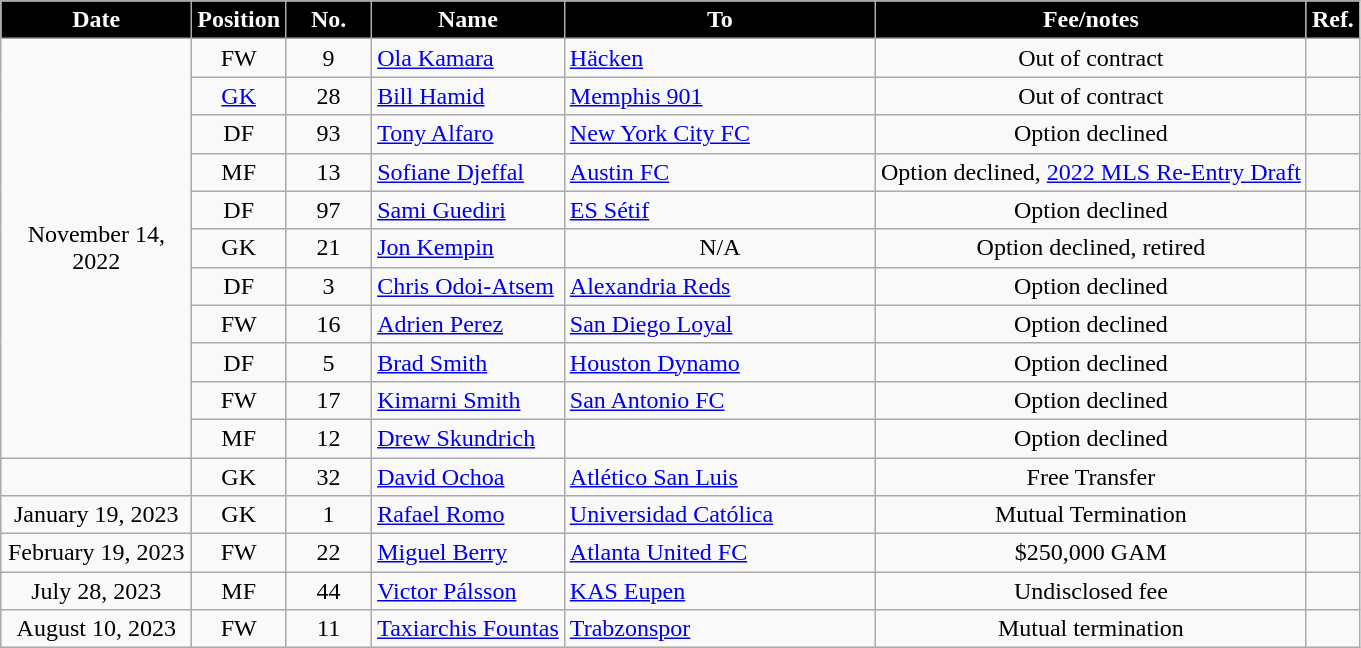<table class="wikitable" style="text-align:center; ">
<tr>
<th style="background:#000000; color:#FFFFFF; width:120px;">Date</th>
<th style="background:#000000; color:#FFFFFF; width:50px;">Position</th>
<th style="background:#000000; color:#FFFFFF; width:50px;">No.</th>
<th style="background:#000000; color:#FFFFFF;">Name</th>
<th style="background:#000000; color:#FFFFFF; width:200px;">To</th>
<th style="background:#000000; color:#FFFFFF;">Fee/notes</th>
<th style="background:#000000; color:#FFFFFF; width:25px;">Ref.</th>
</tr>
<tr>
<td rowspan=11>November 14, 2022</td>
<td>FW</td>
<td>9</td>
<td align="left"> <a href='#'>Ola Kamara</a></td>
<td align="left"> <a href='#'>Häcken</a></td>
<td>Out of contract</td>
<td></td>
</tr>
<tr>
<td><a href='#'>GK</a></td>
<td>28</td>
<td align="left"> <a href='#'>Bill Hamid</a></td>
<td align="left"> <a href='#'>Memphis 901</a></td>
<td>Out of contract</td>
<td></td>
</tr>
<tr>
<td>DF</td>
<td>93</td>
<td align="left"> <a href='#'>Tony Alfaro</a></td>
<td align="left"> <a href='#'>New York City FC</a></td>
<td>Option declined</td>
<td></td>
</tr>
<tr>
<td>MF</td>
<td>13</td>
<td align="left"> <a href='#'>Sofiane Djeffal</a></td>
<td align="left"> <a href='#'>Austin FC</a></td>
<td>Option declined, <a href='#'>2022 MLS Re-Entry Draft</a></td>
<td></td>
</tr>
<tr>
<td>DF</td>
<td>97</td>
<td align="left"> <a href='#'>Sami Guediri</a></td>
<td align="left"> <a href='#'>ES Sétif</a></td>
<td>Option declined</td>
<td></td>
</tr>
<tr>
<td>GK</td>
<td>21</td>
<td align="left"> <a href='#'>Jon Kempin</a></td>
<td>N/A</td>
<td>Option declined, retired</td>
<td></td>
</tr>
<tr>
<td>DF</td>
<td>3</td>
<td align="left"> <a href='#'>Chris Odoi-Atsem</a></td>
<td align="left"> <a href='#'>Alexandria Reds</a></td>
<td>Option declined</td>
<td></td>
</tr>
<tr>
<td>FW</td>
<td>16</td>
<td align="left"> <a href='#'>Adrien Perez</a></td>
<td align="left"> <a href='#'>San Diego Loyal</a></td>
<td>Option declined</td>
<td></td>
</tr>
<tr>
<td>DF</td>
<td>5</td>
<td align="left"> <a href='#'>Brad Smith</a></td>
<td align="left"> <a href='#'>Houston Dynamo</a></td>
<td>Option declined</td>
<td></td>
</tr>
<tr>
<td>FW</td>
<td>17</td>
<td align="left"> <a href='#'>Kimarni Smith</a></td>
<td align="left"> <a href='#'>San Antonio FC</a></td>
<td>Option declined</td>
<td></td>
</tr>
<tr>
<td>MF</td>
<td>12</td>
<td align="left"> <a href='#'>Drew Skundrich</a></td>
<td align="left"></td>
<td>Option declined</td>
<td></td>
</tr>
<tr>
<td></td>
<td>GK</td>
<td>32</td>
<td align="left"> <a href='#'>David Ochoa</a></td>
<td align="left"> <a href='#'>Atlético San Luis</a></td>
<td>Free Transfer</td>
<td></td>
</tr>
<tr>
<td>January 19, 2023</td>
<td>GK</td>
<td>1</td>
<td align="left"> <a href='#'>Rafael Romo</a></td>
<td align="left"> <a href='#'>Universidad Católica</a></td>
<td>Mutual Termination</td>
<td></td>
</tr>
<tr>
<td>February 19, 2023</td>
<td>FW</td>
<td>22</td>
<td align="left"> <a href='#'>Miguel Berry</a></td>
<td align="left"> <a href='#'>Atlanta United FC</a></td>
<td>$250,000 GAM</td>
<td></td>
</tr>
<tr>
<td>July 28, 2023</td>
<td>MF</td>
<td>44</td>
<td align="left"> <a href='#'>Victor Pálsson</a></td>
<td align="left"> <a href='#'>KAS Eupen</a></td>
<td>Undisclosed fee</td>
<td></td>
</tr>
<tr>
<td>August 10, 2023</td>
<td>FW</td>
<td>11</td>
<td align="left"> <a href='#'>Taxiarchis Fountas</a></td>
<td align="left"> <a href='#'>Trabzonspor</a></td>
<td>Mutual termination</td>
<td></td>
</tr>
</table>
